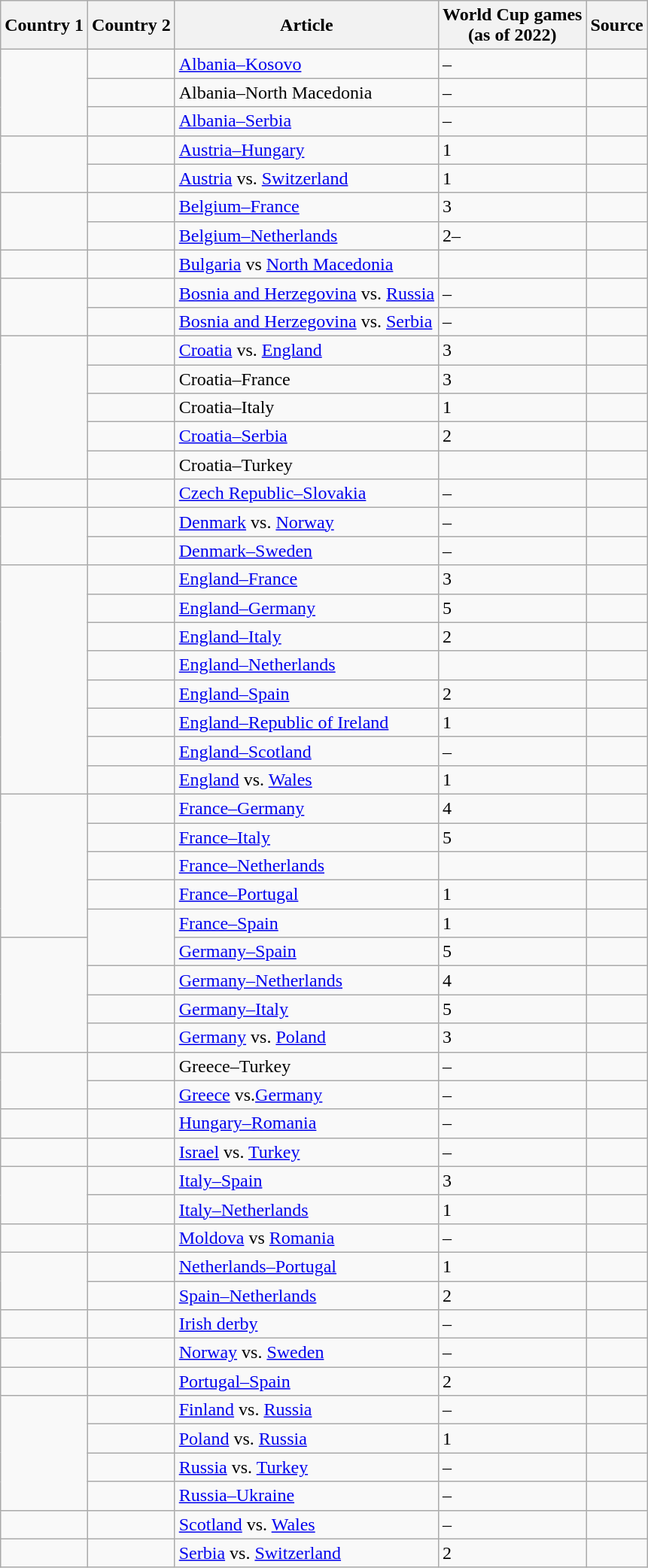<table class="wikitable">
<tr>
<th>Country 1</th>
<th>Country 2</th>
<th>Article</th>
<th>World Cup games<br>(as of 2022)</th>
<th>Source</th>
</tr>
<tr>
<td rowspan="3"></td>
<td></td>
<td><a href='#'>Albania–Kosovo</a></td>
<td>–</td>
<td></td>
</tr>
<tr>
<td></td>
<td>Albania–North Macedonia</td>
<td>–</td>
<td></td>
</tr>
<tr>
<td></td>
<td><a href='#'>Albania–Serbia</a></td>
<td>–</td>
<td></td>
</tr>
<tr>
<td rowspan="2"></td>
<td></td>
<td><a href='#'>Austria–Hungary</a></td>
<td>1</td>
<td></td>
</tr>
<tr>
<td></td>
<td><a href='#'>Austria</a> vs. <a href='#'>Switzerland</a></td>
<td>1</td>
<td></td>
</tr>
<tr>
<td rowspan="2"></td>
<td></td>
<td><a href='#'>Belgium–France</a></td>
<td>3</td>
<td></td>
</tr>
<tr>
<td></td>
<td><a href='#'>Belgium–Netherlands</a></td>
<td>2–</td>
<td></td>
</tr>
<tr>
<td></td>
<td></td>
<td><a href='#'>Bulgaria</a> vs <a href='#'>North Macedonia</a></td>
<td></td>
<td></td>
</tr>
<tr>
<td rowspan="2"></td>
<td></td>
<td><a href='#'>Bosnia and Herzegovina</a> vs. <a href='#'>Russia</a></td>
<td>–</td>
<td></td>
</tr>
<tr>
<td></td>
<td><a href='#'>Bosnia and Herzegovina</a> vs. <a href='#'>Serbia</a></td>
<td>–</td>
<td></td>
</tr>
<tr>
<td rowspan="5"></td>
<td></td>
<td><a href='#'>Croatia</a> vs. <a href='#'>England</a></td>
<td>3</td>
</tr>
<tr>
<td></td>
<td>Croatia–France</td>
<td>3</td>
<td></td>
</tr>
<tr>
<td></td>
<td>Croatia–Italy</td>
<td>1</td>
<td></td>
</tr>
<tr>
<td></td>
<td><a href='#'>Croatia–Serbia</a></td>
<td>2</td>
<td></td>
</tr>
<tr>
<td></td>
<td>Croatia–Turkey</td>
<td></td>
<td></td>
</tr>
<tr>
<td></td>
<td></td>
<td><a href='#'>Czech Republic–Slovakia</a></td>
<td>–</td>
<td></td>
</tr>
<tr>
<td rowspan="2"></td>
<td></td>
<td><a href='#'>Denmark</a> vs. <a href='#'>Norway</a></td>
<td>–</td>
<td></td>
</tr>
<tr>
<td></td>
<td><a href='#'>Denmark–Sweden</a></td>
<td>–</td>
<td></td>
</tr>
<tr>
<td rowspan="8"></td>
<td></td>
<td><a href='#'>England–France</a></td>
<td>3</td>
<td></td>
</tr>
<tr>
<td></td>
<td><a href='#'>England–Germany</a></td>
<td>5</td>
<td></td>
</tr>
<tr>
<td></td>
<td><a href='#'>England–Italy</a></td>
<td>2</td>
<td></td>
</tr>
<tr>
<td></td>
<td><a href='#'>England–Netherlands</a></td>
<td></td>
<td></td>
</tr>
<tr>
<td></td>
<td><a href='#'>England–Spain</a></td>
<td>2</td>
<td></td>
</tr>
<tr>
<td></td>
<td><a href='#'>England–Republic of Ireland</a></td>
<td>1</td>
<td></td>
</tr>
<tr>
<td></td>
<td><a href='#'>England–Scotland</a></td>
<td>–</td>
<td></td>
</tr>
<tr>
<td></td>
<td><a href='#'>England</a> vs. <a href='#'>Wales</a></td>
<td>1</td>
<td></td>
</tr>
<tr>
<td rowspan="5"></td>
<td></td>
<td><a href='#'>France–Germany</a></td>
<td>4</td>
<td></td>
</tr>
<tr>
<td></td>
<td><a href='#'>France–Italy</a></td>
<td>5</td>
<td></td>
</tr>
<tr>
<td></td>
<td><a href='#'>France–Netherlands</a></td>
<td></td>
<td></td>
</tr>
<tr>
<td></td>
<td><a href='#'>France–Portugal</a></td>
<td>1</td>
<td></td>
</tr>
<tr>
<td rowspan="2"></td>
<td><a href='#'>France–Spain</a></td>
<td>1</td>
<td></td>
</tr>
<tr>
<td rowspan="4"></td>
<td><a href='#'>Germany–Spain</a></td>
<td>5</td>
<td></td>
</tr>
<tr>
<td></td>
<td><a href='#'>Germany–Netherlands</a></td>
<td>4</td>
<td></td>
</tr>
<tr>
<td></td>
<td><a href='#'>Germany–Italy</a></td>
<td>5</td>
<td></td>
</tr>
<tr>
<td></td>
<td><a href='#'>Germany</a> vs. <a href='#'>Poland</a></td>
<td>3</td>
<td></td>
</tr>
<tr>
<td rowspan="2"></td>
<td></td>
<td>Greece–Turkey</td>
<td>–</td>
<td></td>
</tr>
<tr>
<td></td>
<td><a href='#'>Greece</a> vs.<a href='#'>Germany</a></td>
<td>–</td>
<td></td>
</tr>
<tr>
<td></td>
<td></td>
<td><a href='#'>Hungary–Romania</a></td>
<td>–</td>
<td></td>
</tr>
<tr>
<td></td>
<td></td>
<td><a href='#'>Israel</a> vs. <a href='#'>Turkey</a></td>
<td>–</td>
<td></td>
</tr>
<tr>
<td rowspan="2"></td>
<td></td>
<td><a href='#'>Italy–Spain</a></td>
<td>3</td>
<td></td>
</tr>
<tr>
<td></td>
<td><a href='#'>Italy–Netherlands</a></td>
<td>1</td>
<td></td>
</tr>
<tr>
<td></td>
<td></td>
<td><a href='#'>Moldova</a> vs <a href='#'>Romania</a></td>
<td>–</td>
<td></td>
</tr>
<tr>
<td rowspan="2"></td>
<td></td>
<td><a href='#'>Netherlands–Portugal</a></td>
<td>1</td>
<td></td>
</tr>
<tr>
<td></td>
<td><a href='#'>Spain–Netherlands</a></td>
<td>2</td>
<td></td>
</tr>
<tr>
<td></td>
<td></td>
<td><a href='#'>Irish derby</a></td>
<td>–</td>
<td></td>
</tr>
<tr>
<td></td>
<td></td>
<td><a href='#'>Norway</a> vs. <a href='#'>Sweden</a></td>
<td>–</td>
<td></td>
</tr>
<tr>
<td></td>
<td></td>
<td><a href='#'>Portugal–Spain</a></td>
<td>2</td>
<td></td>
</tr>
<tr>
<td rowspan="4"></td>
<td></td>
<td><a href='#'>Finland</a> vs. <a href='#'>Russia</a></td>
<td>–</td>
<td></td>
</tr>
<tr>
<td></td>
<td><a href='#'>Poland</a> vs. <a href='#'>Russia</a></td>
<td>1</td>
<td></td>
</tr>
<tr>
<td></td>
<td><a href='#'>Russia</a> vs. <a href='#'>Turkey</a></td>
<td>–</td>
<td></td>
</tr>
<tr>
<td></td>
<td><a href='#'>Russia–Ukraine</a></td>
<td>–</td>
<td></td>
</tr>
<tr>
<td></td>
<td></td>
<td><a href='#'>Scotland</a> vs. <a href='#'>Wales</a></td>
<td>–</td>
<td></td>
</tr>
<tr>
<td></td>
<td></td>
<td><a href='#'>Serbia</a> vs. <a href='#'>Switzerland</a></td>
<td>2</td>
<td></td>
</tr>
</table>
